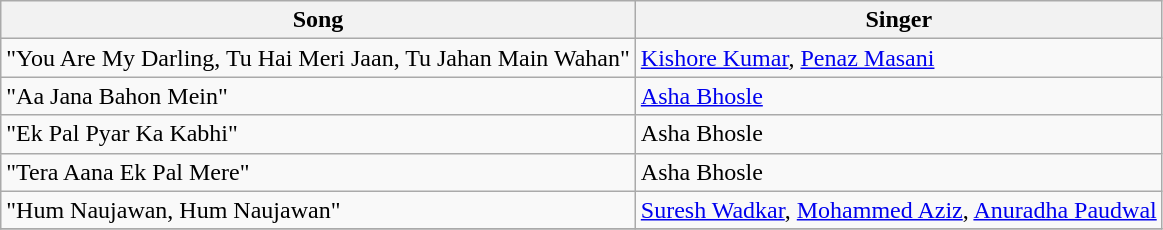<table class="wikitable">
<tr>
<th>Song</th>
<th>Singer</th>
</tr>
<tr>
<td>"You Are My Darling, Tu Hai Meri Jaan, Tu Jahan Main Wahan"</td>
<td><a href='#'>Kishore Kumar</a>, <a href='#'>Penaz Masani</a></td>
</tr>
<tr>
<td>"Aa Jana Bahon Mein"</td>
<td><a href='#'>Asha Bhosle</a></td>
</tr>
<tr>
<td>"Ek Pal Pyar Ka Kabhi"</td>
<td>Asha Bhosle</td>
</tr>
<tr>
<td>"Tera Aana Ek Pal Mere"</td>
<td>Asha Bhosle</td>
</tr>
<tr>
<td>"Hum Naujawan, Hum Naujawan"</td>
<td><a href='#'>Suresh Wadkar</a>, <a href='#'>Mohammed Aziz</a>, <a href='#'>Anuradha Paudwal</a></td>
</tr>
<tr>
</tr>
</table>
